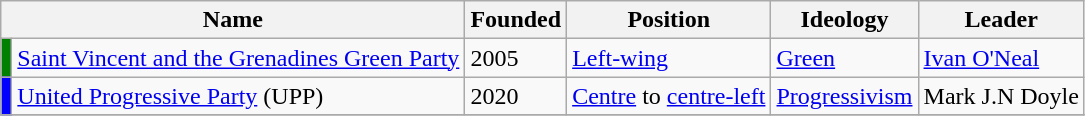<table class="wikitable sortable">
<tr>
<th colspan=2>Name</th>
<th>Founded</th>
<th>Position</th>
<th>Ideology</th>
<th>Leader<br></th>
</tr>
<tr>
<th style="background-color: green"></th>
<td><a href='#'>Saint Vincent and the Grenadines Green Party</a></td>
<td>2005</td>
<td><a href='#'>Left-wing</a></td>
<td><a href='#'>Green</a></td>
<td><a href='#'>Ivan O'Neal</a></td>
</tr>
<tr>
<th style="background-color: blue"></th>
<td><a href='#'>United Progressive Party</a> (UPP)</td>
<td>2020</td>
<td><a href='#'>Centre</a> to <a href='#'>centre-left</a></td>
<td><a href='#'>Progressivism</a></td>
<td>Mark J.N Doyle</td>
</tr>
<tr>
</tr>
</table>
